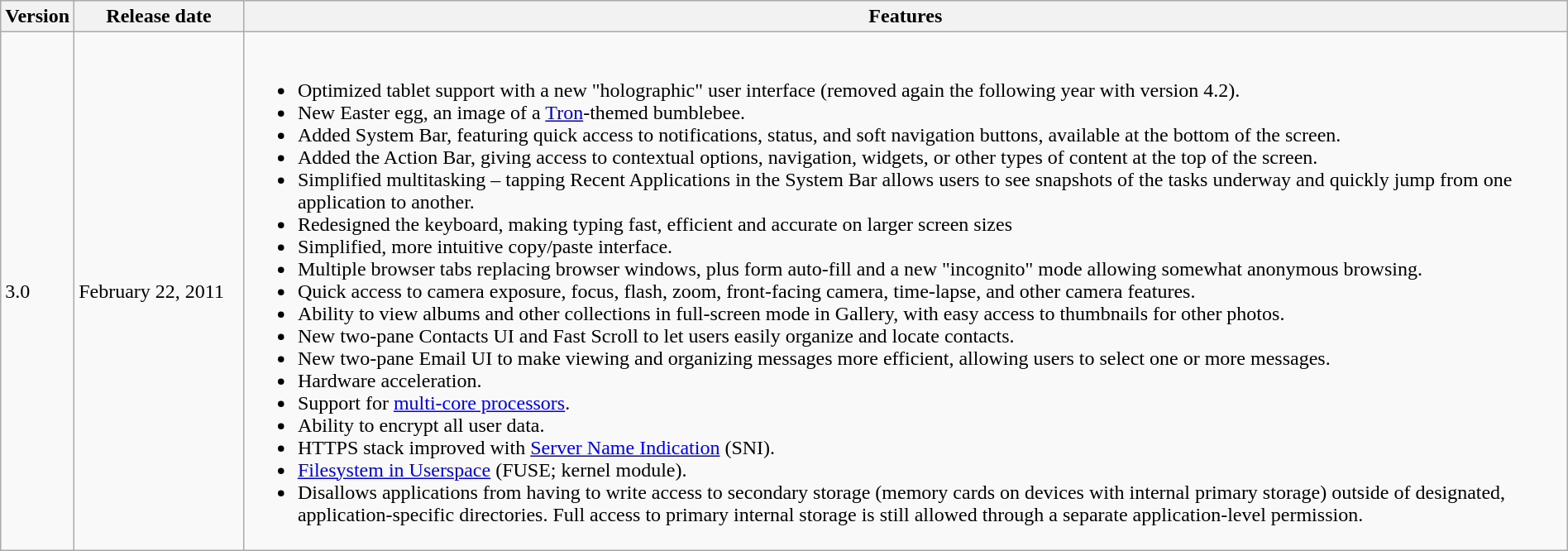<table class="wikitable" style="width:100%;">
<tr>
<th style="width:2%;">Version</th>
<th style="width:11%;">Release date</th>
<th style="width:87%;">Features</th>
</tr>
<tr>
<td>3.0</td>
<td>February 22, 2011</td>
<td><br><ul><li>Optimized tablet support with a new "holographic" user interface (removed again the following year with version 4.2).</li><li>New Easter egg, an image of a <a href='#'>Tron</a>-themed bumblebee.</li><li>Added System Bar, featuring quick access to notifications, status, and soft navigation buttons, available at the bottom of the screen.</li><li>Added the Action Bar, giving access to contextual options, navigation, widgets, or other types of content at the top of the screen.</li><li>Simplified multitasking – tapping Recent Applications in the System Bar allows users to see snapshots of the tasks underway and quickly jump from one application to another.</li><li>Redesigned the keyboard, making typing fast, efficient and accurate on larger screen sizes</li><li>Simplified, more intuitive copy/paste interface.</li><li>Multiple browser tabs replacing browser windows, plus form auto-fill and a new "incognito" mode allowing somewhat anonymous browsing.</li><li>Quick access to camera exposure, focus, flash, zoom, front-facing camera, time-lapse, and other camera features.</li><li>Ability to view albums and other collections in full-screen mode in Gallery, with easy access to thumbnails for other photos.</li><li>New two-pane Contacts UI and Fast Scroll to let users easily organize and locate contacts.</li><li>New two-pane Email UI to make viewing and organizing messages more efficient, allowing users to select one or more messages.</li><li>Hardware acceleration.</li><li>Support for <a href='#'>multi-core processors</a>.</li><li>Ability to encrypt all user data.</li><li>HTTPS stack improved with <a href='#'>Server Name Indication</a> (SNI).</li><li><a href='#'>Filesystem in Userspace</a> (FUSE; kernel module).</li><li>Disallows applications from having to write access to secondary storage (memory cards on devices with internal primary storage) outside of designated, application-specific directories. Full access to primary internal storage is still allowed through a separate application-level permission.</li></ul></td>
</tr>
</table>
